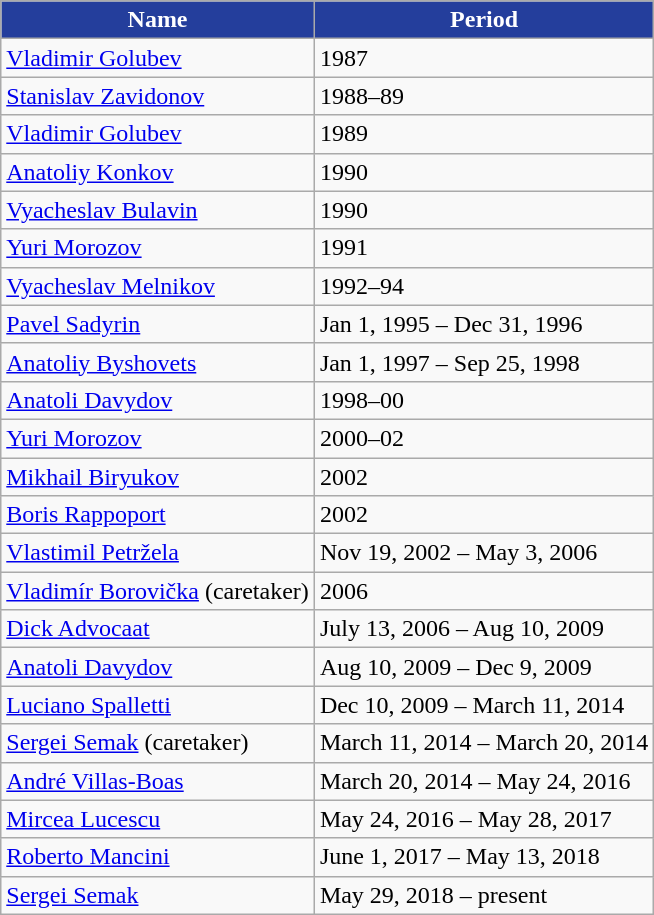<table class="wikitable">
<tr>
<th style="color:#FFFFFF; background:#243e9c;">Name</th>
<th style="color:#FFFFFF; background:#243e9c;">Period</th>
</tr>
<tr>
<td> <a href='#'>Vladimir Golubev</a></td>
<td>1987</td>
</tr>
<tr>
<td> <a href='#'>Stanislav Zavidonov</a></td>
<td>1988–89</td>
</tr>
<tr>
<td> <a href='#'>Vladimir Golubev</a></td>
<td>1989</td>
</tr>
<tr>
<td> <a href='#'>Anatoliy Konkov</a></td>
<td>1990</td>
</tr>
<tr>
<td> <a href='#'>Vyacheslav Bulavin</a></td>
<td>1990</td>
</tr>
<tr>
<td> <a href='#'>Yuri Morozov</a></td>
<td>1991</td>
</tr>
<tr>
<td> <a href='#'>Vyacheslav Melnikov</a></td>
<td>1992–94</td>
</tr>
<tr>
<td> <a href='#'>Pavel Sadyrin</a></td>
<td>Jan 1, 1995 – Dec 31, 1996</td>
</tr>
<tr>
<td> <a href='#'>Anatoliy Byshovets</a></td>
<td>Jan 1, 1997 – Sep 25, 1998</td>
</tr>
<tr>
<td> <a href='#'>Anatoli Davydov</a></td>
<td>1998–00</td>
</tr>
<tr>
<td> <a href='#'>Yuri Morozov</a></td>
<td>2000–02</td>
</tr>
<tr>
<td> <a href='#'>Mikhail Biryukov</a></td>
<td>2002</td>
</tr>
<tr>
<td> <a href='#'>Boris Rappoport</a></td>
<td>2002</td>
</tr>
<tr>
<td> <a href='#'>Vlastimil Petržela</a></td>
<td>Nov 19, 2002 – May 3, 2006</td>
</tr>
<tr>
<td> <a href='#'>Vladimír Borovička</a> (caretaker)</td>
<td>2006</td>
</tr>
<tr>
<td> <a href='#'>Dick Advocaat</a></td>
<td>July 13, 2006 – Aug 10, 2009</td>
</tr>
<tr>
<td> <a href='#'>Anatoli Davydov</a></td>
<td>Aug 10, 2009 – Dec 9, 2009</td>
</tr>
<tr>
<td> <a href='#'>Luciano Spalletti</a></td>
<td>Dec 10, 2009 – March 11, 2014</td>
</tr>
<tr>
<td> <a href='#'>Sergei Semak</a> (caretaker)</td>
<td>March 11, 2014 – March 20, 2014</td>
</tr>
<tr>
<td> <a href='#'>André Villas-Boas</a></td>
<td>March 20, 2014 – May 24, 2016</td>
</tr>
<tr>
<td> <a href='#'>Mircea Lucescu</a></td>
<td>May 24, 2016 – May 28, 2017</td>
</tr>
<tr>
<td> <a href='#'>Roberto Mancini</a></td>
<td>June 1, 2017 – May 13, 2018</td>
</tr>
<tr>
<td> <a href='#'>Sergei Semak</a></td>
<td>May 29, 2018 – present</td>
</tr>
</table>
